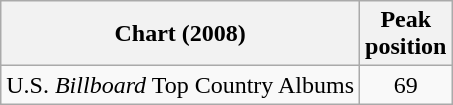<table class="wikitable">
<tr>
<th>Chart (2008)</th>
<th>Peak<br>position</th>
</tr>
<tr>
<td>U.S. <em>Billboard</em> Top Country Albums</td>
<td align="center">69</td>
</tr>
</table>
